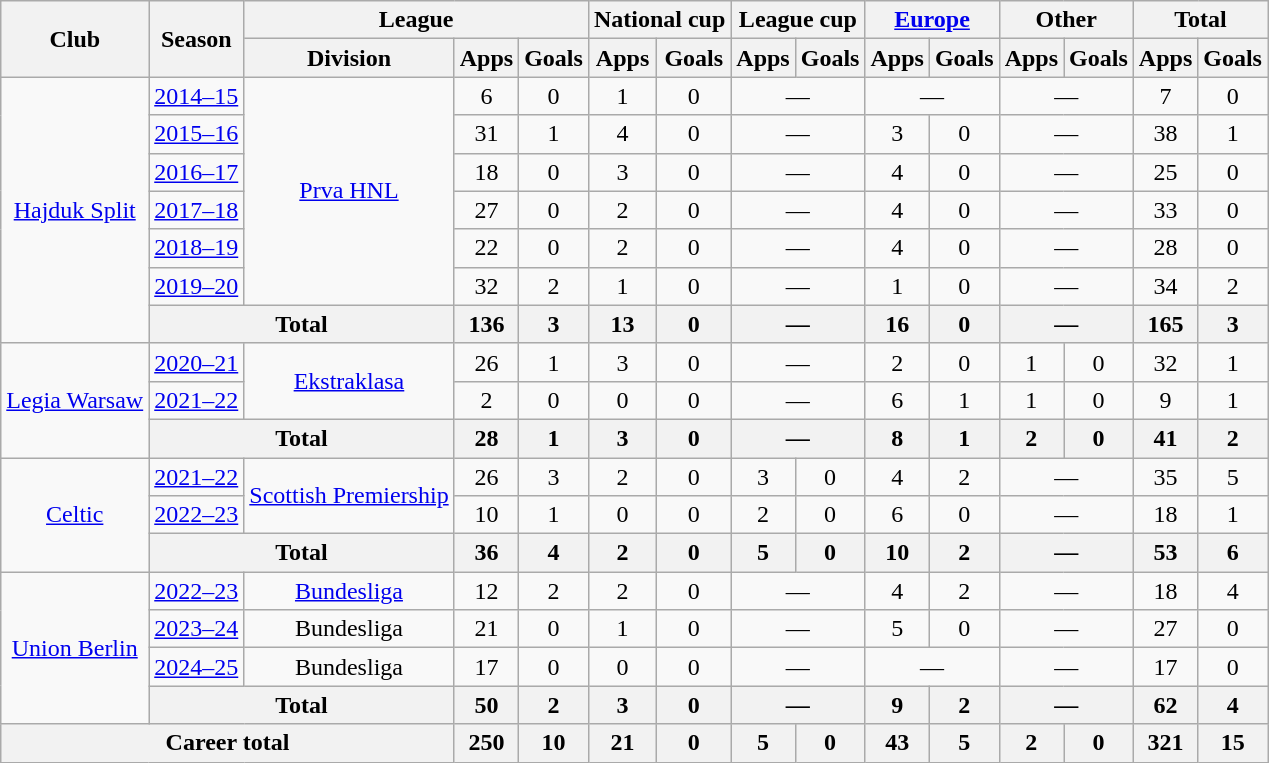<table class="wikitable" style="text-align:center">
<tr>
<th rowspan="2">Club</th>
<th rowspan="2">Season</th>
<th colspan="3">League</th>
<th colspan="2">National cup</th>
<th colspan="2">League cup</th>
<th colspan="2"><a href='#'>Europe</a></th>
<th colspan="2">Other</th>
<th colspan="2">Total</th>
</tr>
<tr>
<th>Division</th>
<th>Apps</th>
<th>Goals</th>
<th>Apps</th>
<th>Goals</th>
<th>Apps</th>
<th>Goals</th>
<th>Apps</th>
<th>Goals</th>
<th>Apps</th>
<th>Goals</th>
<th>Apps</th>
<th>Goals</th>
</tr>
<tr>
<td rowspan="7"><a href='#'>Hajduk Split</a></td>
<td><a href='#'>2014–15</a></td>
<td rowspan="6"><a href='#'>Prva HNL</a></td>
<td>6</td>
<td>0</td>
<td>1</td>
<td>0</td>
<td colspan="2">—</td>
<td colspan="2">—</td>
<td colspan="2">—</td>
<td>7</td>
<td>0</td>
</tr>
<tr>
<td><a href='#'>2015–16</a></td>
<td>31</td>
<td>1</td>
<td>4</td>
<td>0</td>
<td colspan="2">—</td>
<td>3</td>
<td>0</td>
<td colspan="2">—</td>
<td>38</td>
<td>1</td>
</tr>
<tr>
<td><a href='#'>2016–17</a></td>
<td>18</td>
<td>0</td>
<td>3</td>
<td>0</td>
<td colspan="2">—</td>
<td>4</td>
<td>0</td>
<td colspan="2">—</td>
<td>25</td>
<td>0</td>
</tr>
<tr>
<td><a href='#'>2017–18</a></td>
<td>27</td>
<td>0</td>
<td>2</td>
<td>0</td>
<td colspan="2">—</td>
<td>4</td>
<td>0</td>
<td colspan="2">—</td>
<td>33</td>
<td>0</td>
</tr>
<tr>
<td><a href='#'>2018–19</a></td>
<td>22</td>
<td>0</td>
<td>2</td>
<td>0</td>
<td colspan="2">—</td>
<td>4</td>
<td>0</td>
<td colspan="2">—</td>
<td>28</td>
<td>0</td>
</tr>
<tr>
<td><a href='#'>2019–20</a></td>
<td>32</td>
<td>2</td>
<td>1</td>
<td>0</td>
<td colspan="2">—</td>
<td>1</td>
<td>0</td>
<td colspan="2">—</td>
<td>34</td>
<td>2</td>
</tr>
<tr>
<th colspan="2">Total</th>
<th>136</th>
<th>3</th>
<th>13</th>
<th>0</th>
<th colspan="2">—</th>
<th>16</th>
<th>0</th>
<th colspan="2">—</th>
<th>165</th>
<th>3</th>
</tr>
<tr>
<td rowspan="3"><a href='#'>Legia Warsaw</a></td>
<td><a href='#'>2020–21</a></td>
<td rowspan="2"><a href='#'>Ekstraklasa</a></td>
<td>26</td>
<td>1</td>
<td>3</td>
<td>0</td>
<td colspan="2">—</td>
<td>2</td>
<td>0</td>
<td>1</td>
<td>0</td>
<td>32</td>
<td>1</td>
</tr>
<tr>
<td><a href='#'>2021–22</a></td>
<td>2</td>
<td>0</td>
<td>0</td>
<td>0</td>
<td colspan="2">—</td>
<td>6</td>
<td>1</td>
<td>1</td>
<td>0</td>
<td>9</td>
<td>1</td>
</tr>
<tr>
<th colspan="2">Total</th>
<th>28</th>
<th>1</th>
<th>3</th>
<th>0</th>
<th colspan="2">—</th>
<th>8</th>
<th>1</th>
<th>2</th>
<th>0</th>
<th>41</th>
<th>2</th>
</tr>
<tr>
<td rowspan="3"><a href='#'>Celtic</a></td>
<td><a href='#'>2021–22</a></td>
<td rowspan="2"><a href='#'>Scottish Premiership</a></td>
<td>26</td>
<td>3</td>
<td>2</td>
<td>0</td>
<td>3</td>
<td>0</td>
<td>4</td>
<td>2</td>
<td colspan="2">—</td>
<td>35</td>
<td>5</td>
</tr>
<tr>
<td><a href='#'>2022–23</a></td>
<td>10</td>
<td>1</td>
<td>0</td>
<td>0</td>
<td>2</td>
<td>0</td>
<td>6</td>
<td>0</td>
<td colspan="2">—</td>
<td>18</td>
<td>1</td>
</tr>
<tr>
<th colspan="2">Total</th>
<th>36</th>
<th>4</th>
<th>2</th>
<th>0</th>
<th>5</th>
<th>0</th>
<th>10</th>
<th>2</th>
<th colspan="2">—</th>
<th>53</th>
<th>6</th>
</tr>
<tr>
<td rowspan="4"><a href='#'>Union Berlin</a></td>
<td><a href='#'>2022–23</a></td>
<td><a href='#'>Bundesliga</a></td>
<td>12</td>
<td>2</td>
<td>2</td>
<td>0</td>
<td colspan="2">—</td>
<td>4</td>
<td>2</td>
<td colspan="2">—</td>
<td>18</td>
<td>4</td>
</tr>
<tr>
<td><a href='#'>2023–24</a></td>
<td>Bundesliga</td>
<td>21</td>
<td>0</td>
<td>1</td>
<td>0</td>
<td colspan="2">—</td>
<td>5</td>
<td>0</td>
<td colspan="2">—</td>
<td>27</td>
<td>0</td>
</tr>
<tr>
<td><a href='#'>2024–25</a></td>
<td>Bundesliga</td>
<td>17</td>
<td>0</td>
<td>0</td>
<td>0</td>
<td colspan="2">—</td>
<td colspan="2">—</td>
<td colspan="2">—</td>
<td>17</td>
<td>0</td>
</tr>
<tr>
<th colspan="2">Total</th>
<th>50</th>
<th>2</th>
<th>3</th>
<th>0</th>
<th colspan="2">—</th>
<th>9</th>
<th>2</th>
<th colspan="2">—</th>
<th>62</th>
<th>4</th>
</tr>
<tr>
<th colspan="3">Career total</th>
<th>250</th>
<th>10</th>
<th>21</th>
<th>0</th>
<th>5</th>
<th>0</th>
<th>43</th>
<th>5</th>
<th>2</th>
<th>0</th>
<th>321</th>
<th>15</th>
</tr>
</table>
